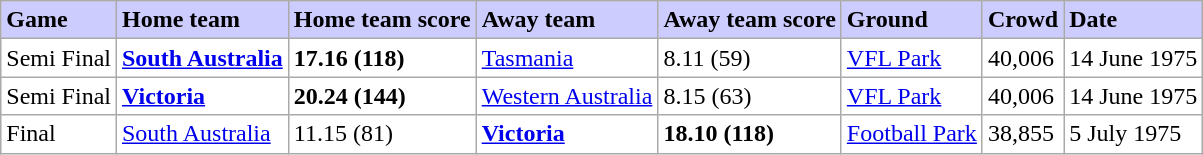<table class="wikitable">
<tr bgcolor="#CCCCFF">
<td><strong>Game</strong></td>
<td><strong>Home team</strong></td>
<td><strong>Home team score</strong></td>
<td><strong>Away team</strong></td>
<td><strong>Away team score</strong></td>
<td><strong>Ground</strong></td>
<td><strong>Crowd</strong></td>
<td><strong>Date</strong></td>
</tr>
<tr bgcolor="#FFFFFF">
<td>Semi Final</td>
<td><strong><a href='#'>South Australia</a></strong></td>
<td><strong>17.16 (118)</strong></td>
<td><a href='#'>Tasmania</a></td>
<td>8.11 (59)</td>
<td><a href='#'>VFL Park</a></td>
<td>40,006</td>
<td>14 June 1975</td>
</tr>
<tr bgcolor="#FFFFFF">
<td>Semi Final</td>
<td><strong><a href='#'>Victoria</a></strong></td>
<td><strong>20.24 (144)</strong></td>
<td><a href='#'>Western Australia</a></td>
<td>8.15 (63)</td>
<td><a href='#'>VFL Park</a></td>
<td>40,006</td>
<td>14 June 1975</td>
</tr>
<tr bgcolor="#FFFFFF">
<td>Final</td>
<td><a href='#'>South Australia</a></td>
<td>11.15 (81)</td>
<td><strong><a href='#'>Victoria</a></strong></td>
<td><strong>18.10 (118)</strong></td>
<td><a href='#'>Football Park</a></td>
<td>38,855</td>
<td>5 July 1975</td>
</tr>
</table>
